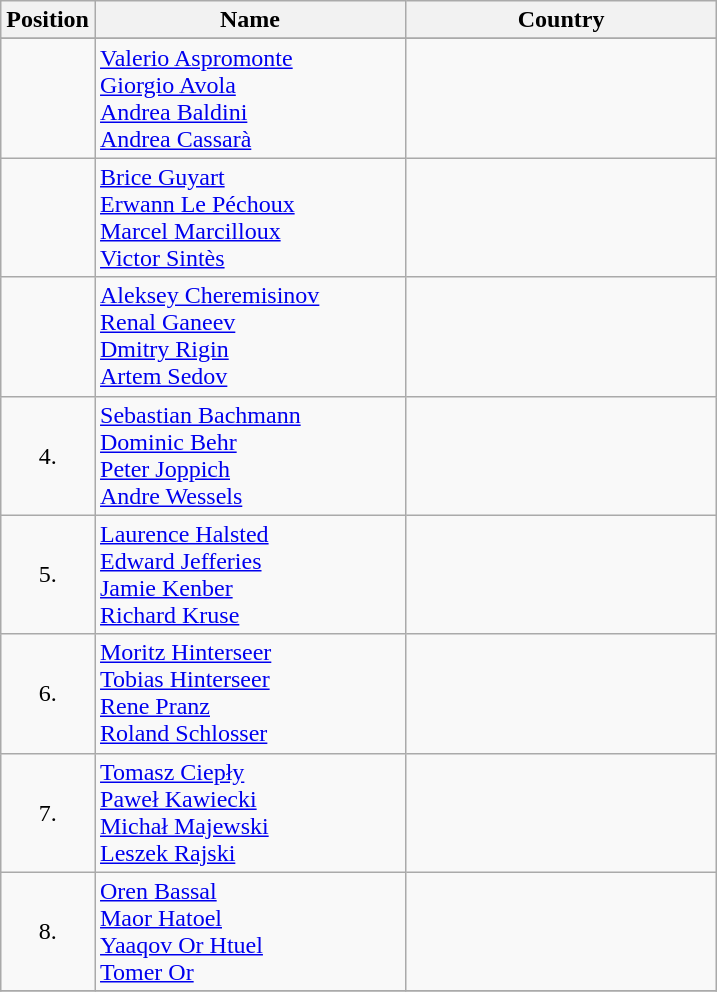<table class="wikitable">
<tr>
<th width="20">Position</th>
<th width="200">Name</th>
<th width="200">Country</th>
</tr>
<tr>
</tr>
<tr>
<td align="center"></td>
<td><a href='#'>Valerio Aspromonte</a><br><a href='#'>Giorgio Avola</a><br><a href='#'>Andrea Baldini</a><br><a href='#'>Andrea Cassarà</a></td>
<td></td>
</tr>
<tr>
<td align="center"></td>
<td><a href='#'>Brice Guyart</a><br><a href='#'>Erwann Le Péchoux</a><br><a href='#'>Marcel Marcilloux</a><br><a href='#'>Victor Sintès</a></td>
<td></td>
</tr>
<tr>
<td align="center"></td>
<td><a href='#'>Aleksey Cheremisinov</a><br><a href='#'>Renal Ganeev</a><br><a href='#'>Dmitry Rigin</a><br><a href='#'>Artem Sedov</a></td>
<td></td>
</tr>
<tr>
<td align="center">4.</td>
<td><a href='#'>Sebastian Bachmann</a><br><a href='#'>Dominic Behr</a><br><a href='#'>Peter Joppich</a><br><a href='#'>Andre Wessels</a></td>
<td></td>
</tr>
<tr>
<td align="center">5.</td>
<td><a href='#'>Laurence Halsted</a><br><a href='#'>Edward Jefferies</a><br><a href='#'>Jamie Kenber</a><br><a href='#'>Richard Kruse</a></td>
<td></td>
</tr>
<tr>
<td align="center">6.</td>
<td><a href='#'>Moritz Hinterseer</a><br><a href='#'>Tobias Hinterseer</a><br><a href='#'>Rene Pranz</a><br><a href='#'>Roland Schlosser</a></td>
<td></td>
</tr>
<tr>
<td align="center">7.</td>
<td><a href='#'>Tomasz Ciepły</a><br><a href='#'>Paweł Kawiecki</a><br><a href='#'>Michał Majewski</a><br><a href='#'>Leszek Rajski</a></td>
<td></td>
</tr>
<tr>
<td align="center">8.</td>
<td><a href='#'>Oren Bassal</a><br><a href='#'>Maor Hatoel</a><br><a href='#'>Yaaqov Or Htuel</a><br><a href='#'>Tomer Or</a></td>
<td></td>
</tr>
<tr>
</tr>
</table>
